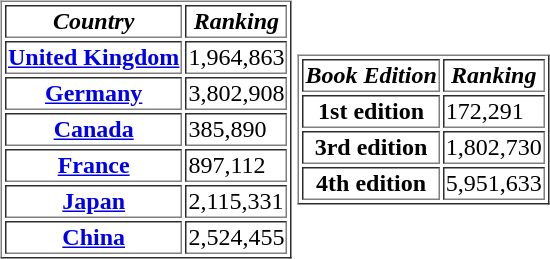<table>
<tr>
<td><br><table style="background-color:#FFF" border="1">
<tr>
<th><strong><em>Country</em></strong></th>
<th><strong><em>Ranking</em></strong></th>
</tr>
<tr>
<th><a href='#'>United Kingdom</a></th>
<td>1,964,863</td>
</tr>
<tr>
<th><a href='#'>Germany</a></th>
<td>3,802,908</td>
</tr>
<tr>
<th><a href='#'>Canada</a></th>
<td>385,890</td>
</tr>
<tr>
<th><a href='#'>France</a></th>
<td>897,112</td>
</tr>
<tr>
<th><a href='#'>Japan</a></th>
<td>2,115,331</td>
</tr>
<tr>
<th><a href='#'>China</a></th>
<td>2,524,455</td>
</tr>
</table>
</td>
<td><br><table style="background-color:#FFF" border="1">
<tr>
<th><strong><em>Book Edition</em></strong></th>
<th><strong><em>Ranking</em></strong></th>
</tr>
<tr>
<th>1st edition</th>
<td>172,291</td>
</tr>
<tr>
<th>3rd edition</th>
<td>1,802,730</td>
</tr>
<tr>
<th>4th edition</th>
<td>5,951,633</td>
</tr>
</table>
</td>
</tr>
</table>
